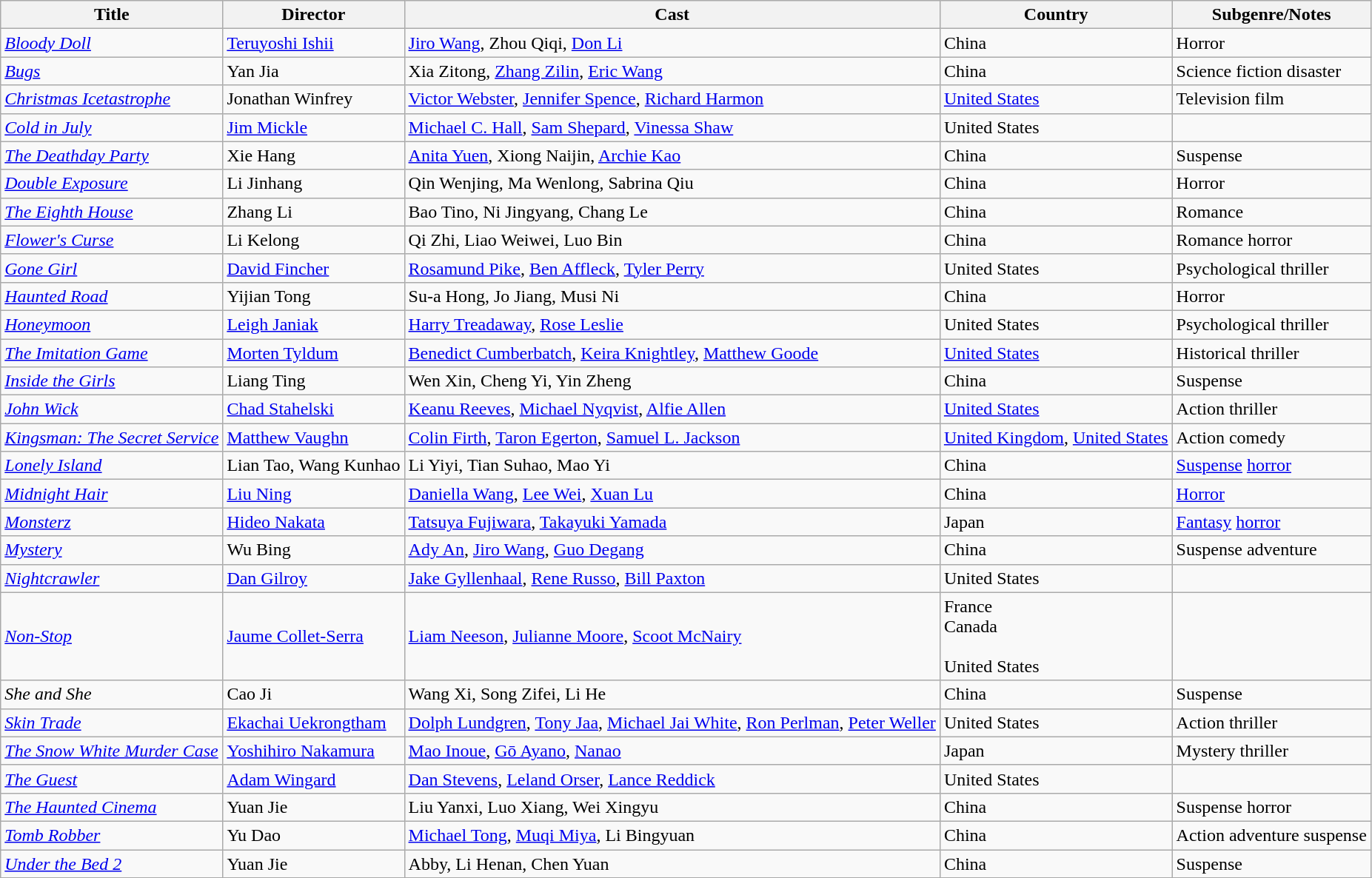<table class="wikitable sortable">
<tr>
<th>Title</th>
<th>Director</th>
<th>Cast</th>
<th>Country</th>
<th>Subgenre/Notes</th>
</tr>
<tr>
<td><em><a href='#'>Bloody Doll</a></em></td>
<td><a href='#'>Teruyoshi Ishii</a></td>
<td><a href='#'>Jiro Wang</a>, Zhou Qiqi, <a href='#'>Don Li</a></td>
<td>China</td>
<td>Horror</td>
</tr>
<tr>
<td><em><a href='#'>Bugs</a></em></td>
<td>Yan Jia</td>
<td>Xia Zitong, <a href='#'>Zhang Zilin</a>, <a href='#'>Eric Wang</a></td>
<td>China</td>
<td>Science fiction disaster</td>
</tr>
<tr>
<td><em><a href='#'>Christmas Icetastrophe</a></em></td>
<td>Jonathan Winfrey</td>
<td><a href='#'>Victor Webster</a>, <a href='#'>Jennifer Spence</a>, <a href='#'>Richard Harmon</a></td>
<td><a href='#'>United States</a></td>
<td>Television film</td>
</tr>
<tr>
<td><em><a href='#'>Cold in July</a></em></td>
<td><a href='#'>Jim Mickle</a></td>
<td><a href='#'>Michael C. Hall</a>, <a href='#'>Sam Shepard</a>, <a href='#'>Vinessa Shaw</a></td>
<td>United States</td>
<td></td>
</tr>
<tr>
<td><em><a href='#'>The Deathday Party</a></em></td>
<td>Xie Hang</td>
<td><a href='#'>Anita Yuen</a>, Xiong Naijin, <a href='#'>Archie Kao</a></td>
<td>China</td>
<td>Suspense</td>
</tr>
<tr>
<td><em><a href='#'>Double Exposure</a></em></td>
<td>Li Jinhang</td>
<td>Qin Wenjing, Ma Wenlong, Sabrina Qiu</td>
<td>China</td>
<td>Horror</td>
</tr>
<tr>
<td><em><a href='#'>The Eighth House</a></em></td>
<td>Zhang Li</td>
<td>Bao Tino, Ni Jingyang, Chang Le</td>
<td>China</td>
<td>Romance</td>
</tr>
<tr>
<td><em><a href='#'>Flower's Curse</a></em></td>
<td>Li Kelong</td>
<td>Qi Zhi, Liao Weiwei, Luo Bin</td>
<td>China</td>
<td>Romance horror</td>
</tr>
<tr>
<td><em><a href='#'>Gone Girl</a></em></td>
<td><a href='#'>David Fincher</a></td>
<td><a href='#'>Rosamund Pike</a>, <a href='#'>Ben Affleck</a>, <a href='#'>Tyler Perry</a></td>
<td>United States</td>
<td>Psychological thriller</td>
</tr>
<tr>
<td><em><a href='#'>Haunted Road</a></em></td>
<td>Yijian Tong</td>
<td>Su-a Hong, Jo Jiang, Musi Ni</td>
<td>China</td>
<td>Horror</td>
</tr>
<tr>
<td><em><a href='#'>Honeymoon</a></em></td>
<td><a href='#'>Leigh Janiak</a></td>
<td><a href='#'>Harry Treadaway</a>, <a href='#'>Rose Leslie</a></td>
<td>United States</td>
<td>Psychological thriller</td>
</tr>
<tr>
<td><em><a href='#'>The Imitation Game</a></em></td>
<td><a href='#'>Morten Tyldum</a></td>
<td><a href='#'>Benedict Cumberbatch</a>, <a href='#'>Keira Knightley</a>, <a href='#'>Matthew Goode</a></td>
<td><a href='#'>United States</a></td>
<td>Historical thriller</td>
</tr>
<tr>
<td><em><a href='#'>Inside the Girls</a></em></td>
<td>Liang Ting</td>
<td>Wen Xin, Cheng Yi, Yin Zheng</td>
<td>China</td>
<td>Suspense</td>
</tr>
<tr>
<td><em><a href='#'>John Wick</a></em></td>
<td><a href='#'>Chad Stahelski</a></td>
<td><a href='#'>Keanu Reeves</a>, <a href='#'>Michael Nyqvist</a>, <a href='#'>Alfie Allen</a></td>
<td><a href='#'>United States</a></td>
<td>Action thriller</td>
</tr>
<tr>
<td><em><a href='#'>Kingsman: The Secret Service</a></em></td>
<td><a href='#'>Matthew Vaughn</a></td>
<td><a href='#'>Colin Firth</a>, <a href='#'>Taron Egerton</a>, <a href='#'>Samuel L. Jackson</a></td>
<td><a href='#'>United Kingdom</a>, <a href='#'>United States</a></td>
<td>Action comedy</td>
</tr>
<tr>
<td><em><a href='#'>Lonely Island</a></em></td>
<td>Lian Tao, Wang Kunhao</td>
<td>Li Yiyi, Tian Suhao, Mao Yi</td>
<td>China</td>
<td><a href='#'>Suspense</a> <a href='#'>horror</a></td>
</tr>
<tr>
<td><em><a href='#'>Midnight Hair</a></em></td>
<td><a href='#'>Liu Ning</a></td>
<td><a href='#'>Daniella Wang</a>, <a href='#'>Lee Wei</a>, <a href='#'>Xuan Lu</a></td>
<td>China</td>
<td><a href='#'>Horror</a></td>
</tr>
<tr>
<td><em><a href='#'>Monsterz</a></em></td>
<td><a href='#'>Hideo Nakata</a></td>
<td><a href='#'>Tatsuya Fujiwara</a>, <a href='#'>Takayuki Yamada</a></td>
<td>Japan</td>
<td><a href='#'>Fantasy</a> <a href='#'>horror</a></td>
</tr>
<tr>
<td><em><a href='#'>Mystery</a></em></td>
<td>Wu Bing</td>
<td><a href='#'>Ady An</a>, <a href='#'>Jiro Wang</a>, <a href='#'>Guo Degang</a></td>
<td>China</td>
<td>Suspense adventure</td>
</tr>
<tr>
<td><em><a href='#'>Nightcrawler</a></em></td>
<td><a href='#'>Dan Gilroy</a></td>
<td><a href='#'>Jake Gyllenhaal</a>, <a href='#'>Rene Russo</a>, <a href='#'>Bill Paxton</a></td>
<td>United States</td>
<td></td>
</tr>
<tr>
<td><em><a href='#'>Non-Stop</a></em></td>
<td><a href='#'>Jaume Collet-Serra</a></td>
<td><a href='#'>Liam Neeson</a>, <a href='#'>Julianne Moore</a>, <a href='#'>Scoot McNairy</a></td>
<td>France<br>Canada<br><br>United States</td>
<td></td>
</tr>
<tr>
<td><em>She and She</em></td>
<td>Cao Ji</td>
<td>Wang Xi, Song Zifei, Li He</td>
<td>China</td>
<td>Suspense</td>
</tr>
<tr>
<td><em><a href='#'>Skin Trade</a></em></td>
<td><a href='#'>Ekachai Uekrongtham</a></td>
<td><a href='#'>Dolph Lundgren</a>, <a href='#'>Tony Jaa</a>, <a href='#'>Michael Jai White</a>, <a href='#'>Ron Perlman</a>, <a href='#'>Peter Weller</a></td>
<td>United States</td>
<td>Action thriller</td>
</tr>
<tr>
<td><em><a href='#'>The Snow White Murder Case</a></em></td>
<td><a href='#'>Yoshihiro Nakamura</a></td>
<td><a href='#'>Mao Inoue</a>, <a href='#'>Gō Ayano</a>, <a href='#'>Nanao</a></td>
<td>Japan</td>
<td>Mystery thriller</td>
</tr>
<tr>
<td><em><a href='#'>The Guest</a></em></td>
<td><a href='#'>Adam Wingard</a></td>
<td><a href='#'>Dan Stevens</a>, <a href='#'>Leland Orser</a>, <a href='#'>Lance Reddick</a></td>
<td>United States</td>
<td></td>
</tr>
<tr>
<td><em><a href='#'>The Haunted Cinema</a></em></td>
<td>Yuan Jie</td>
<td>Liu Yanxi, Luo Xiang, Wei Xingyu</td>
<td>China</td>
<td>Suspense horror</td>
</tr>
<tr>
<td><em><a href='#'>Tomb Robber</a></em></td>
<td>Yu Dao</td>
<td><a href='#'>Michael Tong</a>, <a href='#'>Muqi Miya</a>, Li Bingyuan</td>
<td>China</td>
<td>Action adventure suspense</td>
</tr>
<tr>
<td><em><a href='#'>Under the Bed 2</a></em></td>
<td>Yuan Jie</td>
<td>Abby, Li Henan, Chen Yuan</td>
<td>China</td>
<td>Suspense</td>
</tr>
<tr>
</tr>
</table>
